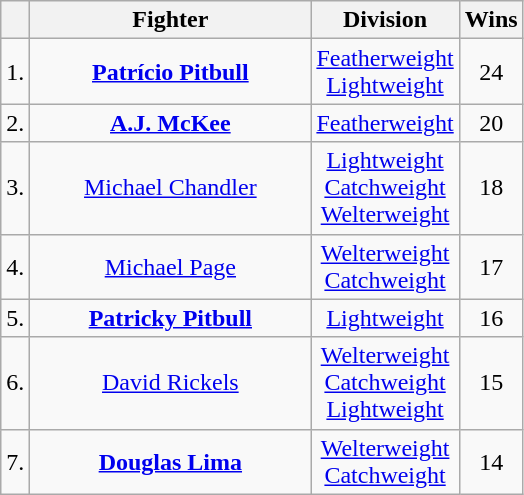<table class=wikitable>
<tr>
<th></th>
<th width=180>Fighter</th>
<th>Division</th>
<th>Wins</th>
</tr>
<tr>
<td rowspan=1 style="text-align:center;">1.</td>
<td style="text-align:center;"> <strong><a href='#'>Patrício Pitbull</a></strong></td>
<td style="text-align:center;"><a href='#'>Featherweight</a><br><a href='#'>Lightweight</a></td>
<td rowspan=1 style="text-align:center;">24</td>
</tr>
<tr>
<td rowspan=1 style="text-align:center;">2.</td>
<td style="text-align:center;"> <strong><a href='#'>A.J. McKee</a></strong></td>
<td style="text-align:center;"><a href='#'>Featherweight</a></td>
<td rowspan=1 style="text-align:center;">20</td>
</tr>
<tr>
<td rowspan=1 style="text-align:center;">3.</td>
<td style="text-align:center;"> <a href='#'>Michael Chandler</a></td>
<td style="text-align:center;"><a href='#'>Lightweight</a><br><a href='#'>Catchweight</a><br><a href='#'>Welterweight</a></td>
<td rowspan=1 style="text-align:center;">18</td>
</tr>
<tr>
<td rowspan=1 style="text-align:center;">4.</td>
<td style="text-align:center;"> <a href='#'>Michael Page</a></td>
<td style="text-align:center;"><a href='#'>Welterweight</a><br><a href='#'>Catchweight</a></td>
<td rowspan=1 style="text-align:center;">17</td>
</tr>
<tr>
<td rowspan=1 style="text-align:center;">5.</td>
<td style="text-align:center;"><strong> <a href='#'>Patricky Pitbull</a></strong></td>
<td style="text-align:center;"><a href='#'>Lightweight</a></td>
<td rowspan=1 style="text-align:center;">16</td>
</tr>
<tr>
<td rowspan=1 style="text-align:center;">6.</td>
<td style="text-align:center;"> <a href='#'>David Rickels</a></td>
<td style="text-align:center;"><a href='#'>Welterweight</a><br><a href='#'>Catchweight</a><br><a href='#'>Lightweight</a></td>
<td rowspan=1 style="text-align:center;">15</td>
</tr>
<tr>
<td rowspan=1 style="text-align:center;">7.</td>
<td style="text-align:center;"> <strong><a href='#'>Douglas Lima</a></strong></td>
<td style="text-align:center;"><a href='#'>Welterweight</a><br><a href='#'>Catchweight</a></td>
<td rowspan=1 style="text-align:center;">14<br></td>
</tr>
</table>
